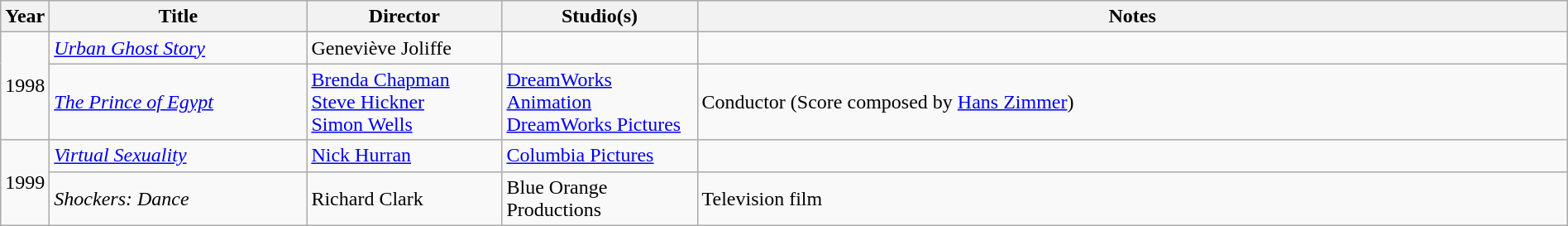<table class="wikitable sortable" width=100%>
<tr>
<th width="30">Year</th>
<th width="200">Title</th>
<th width="150">Director</th>
<th width="150">Studio(s)</th>
<th>Notes</th>
</tr>
<tr>
<td rowspan="2">1998</td>
<td><em><a href='#'>Urban Ghost Story</a></em></td>
<td>Geneviève Joliffe</td>
<td></td>
<td></td>
</tr>
<tr>
<td><em><a href='#'>The Prince of Egypt</a></em></td>
<td><a href='#'>Brenda Chapman</a><br><a href='#'>Steve Hickner</a><br><a href='#'>Simon Wells</a></td>
<td><a href='#'>DreamWorks Animation</a><br><a href='#'>DreamWorks Pictures</a></td>
<td>Conductor (Score composed by <a href='#'>Hans Zimmer</a>)</td>
</tr>
<tr>
<td rowspan="2">1999</td>
<td><em><a href='#'>Virtual Sexuality</a></em></td>
<td><a href='#'>Nick Hurran</a></td>
<td><a href='#'>Columbia Pictures</a></td>
<td></td>
</tr>
<tr>
<td><em>Shockers: Dance</em></td>
<td>Richard Clark</td>
<td>Blue Orange Productions</td>
<td>Television film</td>
</tr>
</table>
